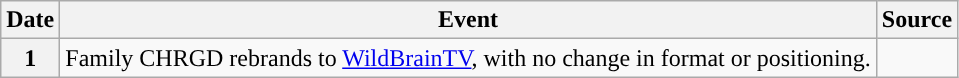<table class="wikitable">
<tr>
<th>Date</th>
<th>Event</th>
<th>Source</th>
</tr>
<tr>
<th>1</th>
<td>Family CHRGD rebrands to <a href='#'>WildBrainTV</a>, with no change in format or positioning.</td>
<td></td>
</tr>
</table>
